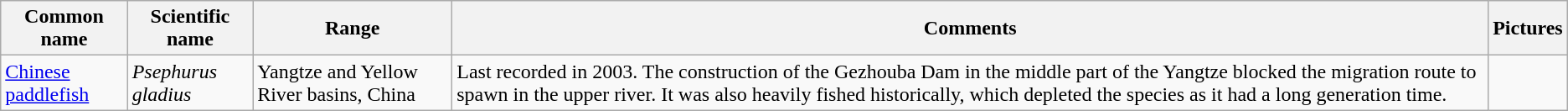<table class="wikitable">
<tr>
<th>Common name</th>
<th>Scientific name</th>
<th>Range</th>
<th class="unsortable">Comments</th>
<th class="unsortable">Pictures</th>
</tr>
<tr>
<td><a href='#'>Chinese paddlefish</a></td>
<td><em>Psephurus gladius</em></td>
<td>Yangtze and Yellow River basins, China</td>
<td>Last recorded in 2003. The construction of the Gezhouba Dam in the middle part of the Yangtze blocked the migration route to spawn in the upper river. It was also heavily fished historically, which depleted the species as it had a long generation time.</td>
<td></td>
</tr>
</table>
